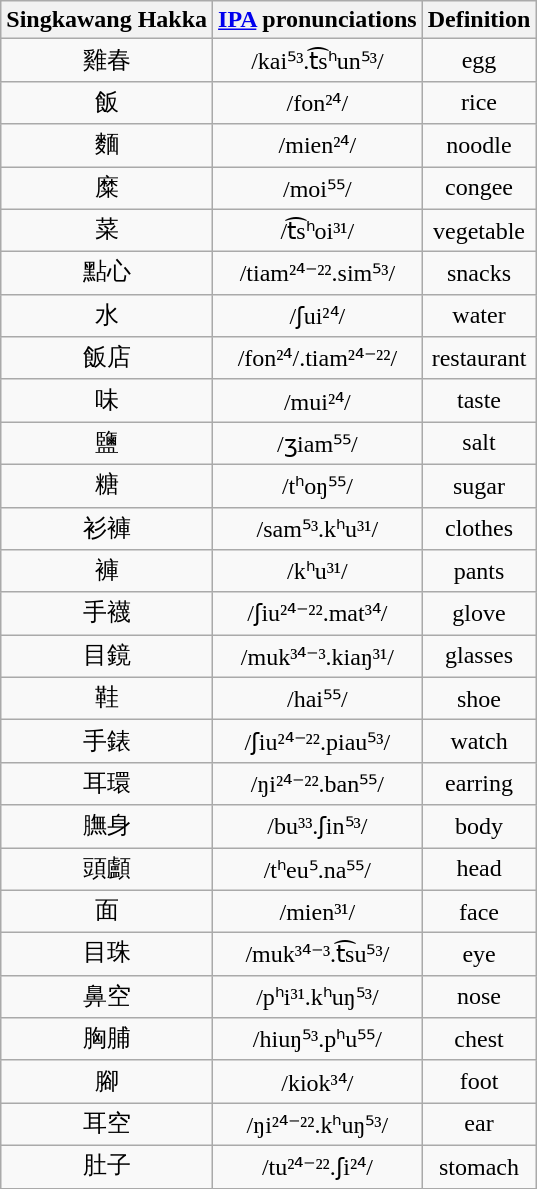<table class="wikitable">
<tr>
<th>Singkawang Hakka</th>
<th><a href='#'>IPA</a> pronunciations</th>
<th>Definition</th>
</tr>
<tr align="center">
<td>雞春</td>
<td>/kai⁵³.t͡sʰun⁵³/</td>
<td>egg</td>
</tr>
<tr align="center">
<td>飯</td>
<td>/fon²⁴/</td>
<td>rice</td>
</tr>
<tr align="center">
<td>麵</td>
<td>/mien²⁴/</td>
<td>noodle</td>
</tr>
<tr align="center">
<td>糜</td>
<td>/moi⁵⁵/</td>
<td>congee</td>
</tr>
<tr align="center">
<td>菜</td>
<td>/t͡sʰoi³¹/</td>
<td>vegetable</td>
</tr>
<tr align="center">
<td>點心</td>
<td>/tiam²⁴⁻²².sim⁵³/</td>
<td>snacks</td>
</tr>
<tr align="center">
<td>水</td>
<td>/ʃui²⁴/</td>
<td>water</td>
</tr>
<tr align="center">
<td>飯店</td>
<td>/fon²⁴/.tiam²⁴⁻²²/</td>
<td>restaurant</td>
</tr>
<tr align="center">
<td>味</td>
<td>/mui²⁴/</td>
<td>taste</td>
</tr>
<tr align="center">
<td>鹽</td>
<td>/ʒiam⁵⁵/</td>
<td>salt</td>
</tr>
<tr align="center">
<td>糖</td>
<td>/tʰoŋ⁵⁵/</td>
<td>sugar</td>
</tr>
<tr align="center">
<td>衫褲</td>
<td>/sam⁵³.kʰu³¹/</td>
<td>clothes</td>
</tr>
<tr align="center">
<td>褲</td>
<td>/kʰu³¹/</td>
<td>pants</td>
</tr>
<tr align="center">
<td>手襪</td>
<td>/ʃiu²⁴⁻²².mat³⁴/</td>
<td>glove</td>
</tr>
<tr align="center">
<td>目鏡</td>
<td>/muk³⁴⁻³.kiaŋ³¹/</td>
<td>glasses</td>
</tr>
<tr align="center">
<td>鞋</td>
<td>/hai⁵⁵/</td>
<td>shoe</td>
</tr>
<tr align="center">
<td>手錶</td>
<td>/ʃiu²⁴⁻²².piau⁵³/</td>
<td>watch</td>
</tr>
<tr align="center">
<td>耳環</td>
<td>/ŋi²⁴⁻²².ban⁵⁵/</td>
<td>earring</td>
</tr>
<tr align="center">
<td>膴身</td>
<td>/bu³³.ʃin⁵³/</td>
<td>body</td>
</tr>
<tr align="center">
<td>頭顱</td>
<td>/tʰeu⁵.na⁵⁵/</td>
<td>head</td>
</tr>
<tr align="center">
<td>面</td>
<td>/mien³¹/</td>
<td>face</td>
</tr>
<tr align="center">
<td>目珠</td>
<td>/muk³⁴⁻³.t͡su⁵³/</td>
<td>eye</td>
</tr>
<tr align="center">
<td>鼻空</td>
<td>/pʰi³¹.kʰuŋ⁵³/</td>
<td>nose</td>
</tr>
<tr align="center">
<td>胸脯</td>
<td>/hiuŋ⁵³.pʰu⁵⁵/</td>
<td>chest</td>
</tr>
<tr align="center">
<td>腳</td>
<td>/kiok³⁴/</td>
<td>foot</td>
</tr>
<tr align="center">
<td>耳空</td>
<td>/ŋi²⁴⁻²².kʰuŋ⁵³/</td>
<td>ear</td>
</tr>
<tr align="center">
<td>肚子</td>
<td>/tu²⁴⁻²².ʃi²⁴/</td>
<td>stomach</td>
</tr>
</table>
